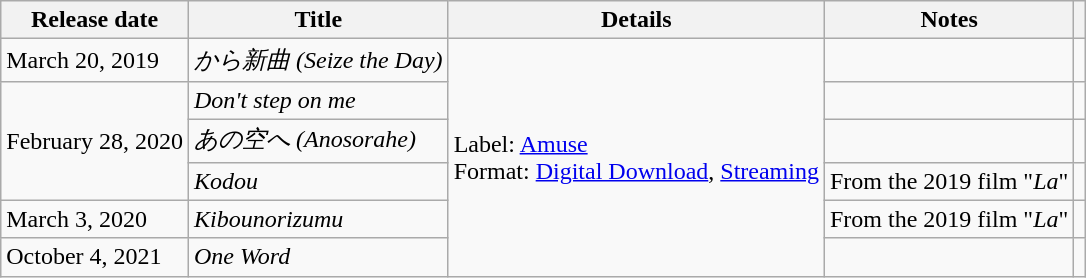<table class="wikitable">
<tr>
<th>Release date</th>
<th>Title</th>
<th>Details</th>
<th>Notes</th>
<th></th>
</tr>
<tr>
<td>March 20, 2019</td>
<td><em>から新曲 (Seize the Day)</em></td>
<td rowspan="6">Label: <a href='#'>Amuse</a><br>Format: <a href='#'>Digital Download</a>, <a href='#'>Streaming</a></td>
<td></td>
<td></td>
</tr>
<tr>
<td rowspan="3">February 28, 2020</td>
<td><em>Don't step on me</em></td>
<td></td>
<td></td>
</tr>
<tr>
<td><em>あの空へ (Anosorahe)</em></td>
<td></td>
<td></td>
</tr>
<tr>
<td><em>Kodou</em></td>
<td>From the 2019 film "<em>La</em>"</td>
<td></td>
</tr>
<tr>
<td>March 3, 2020</td>
<td><em>Kibounorizumu</em></td>
<td>From the 2019 film "<em>La</em>"</td>
<td></td>
</tr>
<tr>
<td>October 4, 2021</td>
<td><em>One Word</em></td>
<td></td>
<td></td>
</tr>
</table>
